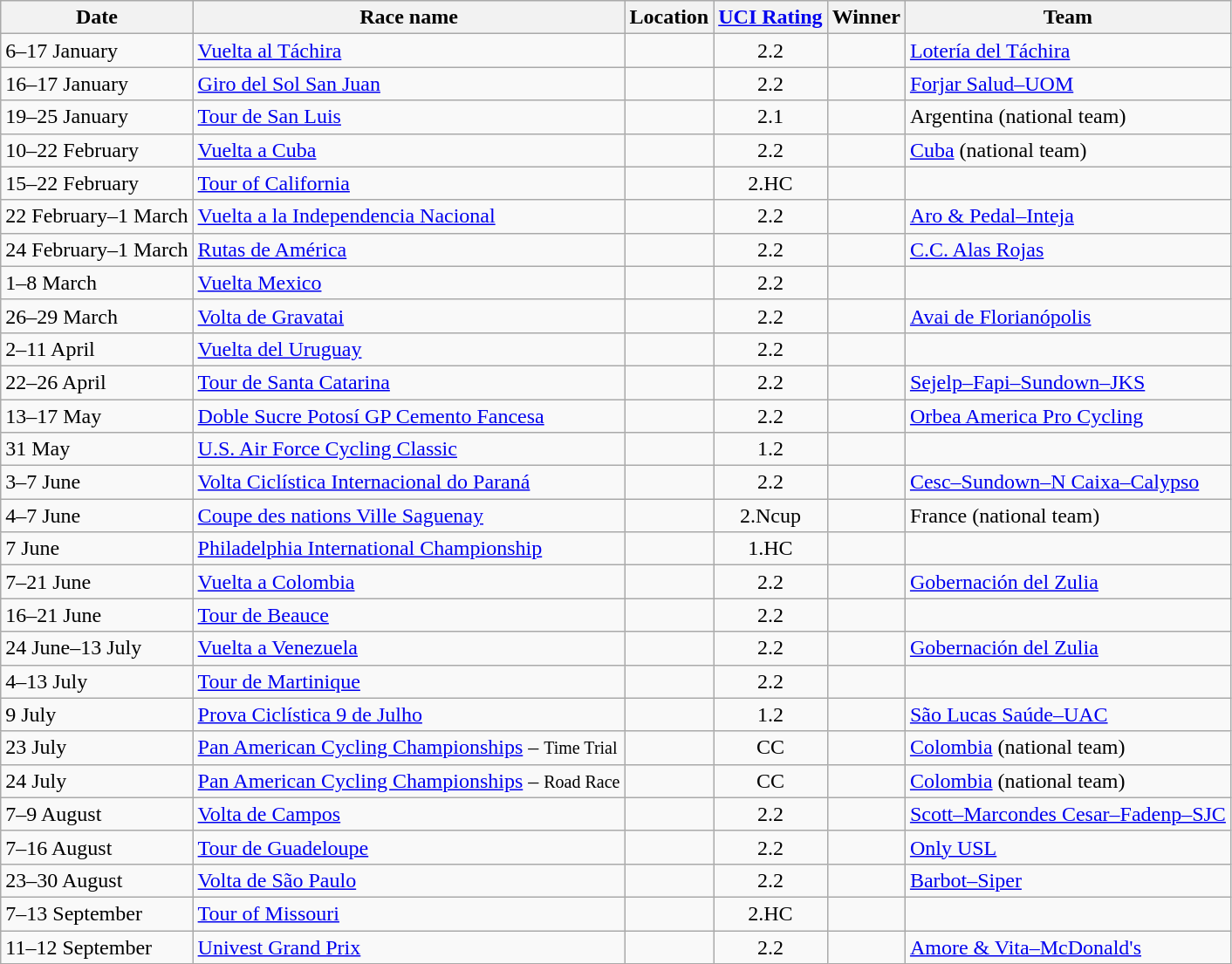<table class="wikitable sortable">
<tr>
<th>Date</th>
<th>Race name</th>
<th>Location</th>
<th><a href='#'>UCI Rating</a></th>
<th>Winner</th>
<th>Team</th>
</tr>
<tr>
<td>6–17 January</td>
<td><a href='#'>Vuelta al Táchira</a></td>
<td></td>
<td align=center>2.2</td>
<td></td>
<td><a href='#'>Lotería del Táchira</a></td>
</tr>
<tr>
<td>16–17 January</td>
<td><a href='#'>Giro del Sol San Juan</a></td>
<td></td>
<td align=center>2.2</td>
<td></td>
<td><a href='#'>Forjar Salud–UOM</a></td>
</tr>
<tr>
<td>19–25 January</td>
<td><a href='#'>Tour de San Luis</a></td>
<td></td>
<td align=center>2.1</td>
<td></td>
<td>Argentina (national team)</td>
</tr>
<tr>
<td>10–22 February</td>
<td><a href='#'>Vuelta a Cuba</a></td>
<td></td>
<td align=center>2.2</td>
<td></td>
<td><a href='#'>Cuba</a> (national team)</td>
</tr>
<tr>
<td>15–22 February</td>
<td><a href='#'>Tour of California</a></td>
<td></td>
<td align=center>2.HC</td>
<td></td>
<td></td>
</tr>
<tr>
<td>22 February–1 March</td>
<td><a href='#'>Vuelta a la Independencia Nacional</a></td>
<td></td>
<td align=center>2.2</td>
<td></td>
<td><a href='#'>Aro & Pedal–Inteja</a></td>
</tr>
<tr>
<td>24 February–1 March</td>
<td><a href='#'>Rutas de América</a></td>
<td></td>
<td align=center>2.2</td>
<td></td>
<td><a href='#'>C.C. Alas Rojas</a></td>
</tr>
<tr>
<td>1–8 March</td>
<td><a href='#'>Vuelta Mexico</a></td>
<td></td>
<td align=center>2.2</td>
<td></td>
<td></td>
</tr>
<tr>
<td>26–29 March</td>
<td><a href='#'>Volta de Gravatai</a></td>
<td></td>
<td align=center>2.2</td>
<td></td>
<td><a href='#'>Avai de Florianópolis</a></td>
</tr>
<tr>
<td>2–11 April</td>
<td><a href='#'>Vuelta del Uruguay</a></td>
<td></td>
<td align=center>2.2</td>
<td></td>
<td></td>
</tr>
<tr>
<td>22–26 April</td>
<td><a href='#'>Tour de Santa Catarina</a></td>
<td></td>
<td align=center>2.2</td>
<td></td>
<td><a href='#'>Sejelp–Fapi–Sundown–JKS</a></td>
</tr>
<tr>
<td>13–17 May</td>
<td><a href='#'>Doble Sucre Potosí GP Cemento Fancesa</a></td>
<td></td>
<td align=center>2.2</td>
<td></td>
<td><a href='#'>Orbea America Pro Cycling</a></td>
</tr>
<tr>
<td>31 May</td>
<td><a href='#'>U.S. Air Force Cycling Classic</a></td>
<td></td>
<td align=center>1.2</td>
<td></td>
<td></td>
</tr>
<tr>
<td>3–7 June</td>
<td><a href='#'>Volta Ciclística Internacional do Paraná</a></td>
<td></td>
<td align=center>2.2</td>
<td></td>
<td><a href='#'>Cesc–Sundown–N Caixa–Calypso</a></td>
</tr>
<tr>
<td>4–7 June</td>
<td><a href='#'>Coupe des nations Ville Saguenay</a></td>
<td></td>
<td align=center>2.Ncup</td>
<td></td>
<td>France (national team)</td>
</tr>
<tr>
<td>7 June</td>
<td><a href='#'>Philadelphia International Championship</a></td>
<td></td>
<td align=center>1.HC</td>
<td></td>
<td></td>
</tr>
<tr>
<td>7–21 June</td>
<td><a href='#'>Vuelta a Colombia</a></td>
<td></td>
<td align=center>2.2</td>
<td></td>
<td><a href='#'>Gobernación del Zulia</a></td>
</tr>
<tr>
<td>16–21 June</td>
<td><a href='#'>Tour de Beauce</a></td>
<td></td>
<td align=center>2.2</td>
<td></td>
<td></td>
</tr>
<tr>
<td>24 June–13 July</td>
<td><a href='#'>Vuelta a Venezuela</a></td>
<td></td>
<td align=center>2.2</td>
<td></td>
<td><a href='#'>Gobernación del Zulia</a></td>
</tr>
<tr>
<td>4–13 July</td>
<td><a href='#'>Tour de Martinique</a></td>
<td></td>
<td align=center>2.2</td>
<td></td>
<td></td>
</tr>
<tr>
<td>9 July</td>
<td><a href='#'>Prova Ciclística 9 de Julho</a></td>
<td></td>
<td align=center>1.2</td>
<td></td>
<td><a href='#'>São Lucas Saúde–UAC</a></td>
</tr>
<tr>
<td>23 July</td>
<td><a href='#'>Pan American Cycling Championships</a> – <small>Time Trial</small></td>
<td></td>
<td align=center>CC</td>
<td></td>
<td><a href='#'>Colombia</a> (national team)</td>
</tr>
<tr>
<td>24 July</td>
<td><a href='#'>Pan American Cycling Championships</a> – <small>Road Race</small></td>
<td></td>
<td align=center>CC</td>
<td></td>
<td><a href='#'>Colombia</a> (national team)</td>
</tr>
<tr>
<td>7–9 August</td>
<td><a href='#'>Volta de Campos</a></td>
<td></td>
<td align=center>2.2</td>
<td></td>
<td><a href='#'>Scott–Marcondes Cesar–Fadenp–SJC</a></td>
</tr>
<tr>
<td>7–16 August</td>
<td><a href='#'>Tour de Guadeloupe</a></td>
<td></td>
<td align=center>2.2</td>
<td></td>
<td><a href='#'>Only USL</a></td>
</tr>
<tr>
<td>23–30 August</td>
<td><a href='#'>Volta de São Paulo</a></td>
<td></td>
<td align=center>2.2</td>
<td></td>
<td><a href='#'>Barbot–Siper</a></td>
</tr>
<tr>
<td>7–13 September</td>
<td><a href='#'>Tour of Missouri</a></td>
<td></td>
<td align=center>2.HC</td>
<td></td>
<td></td>
</tr>
<tr>
<td>11–12 September</td>
<td><a href='#'>Univest Grand Prix</a></td>
<td></td>
<td align=center>2.2</td>
<td></td>
<td><a href='#'>Amore & Vita–McDonald's</a></td>
</tr>
</table>
